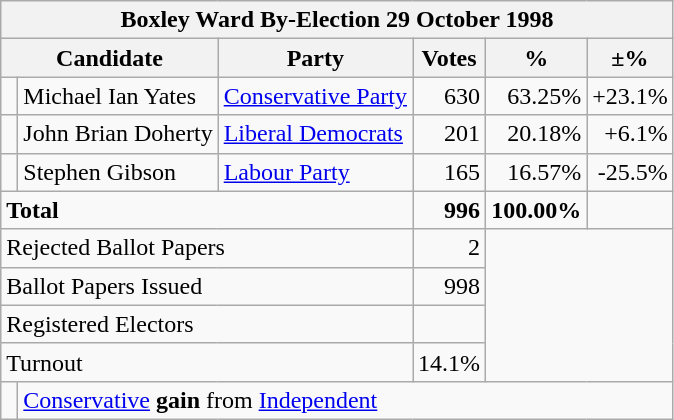<table class="wikitable" style="text-align:right;">
<tr>
<th colspan=6>Boxley Ward By-Election 29 October 1998</th>
</tr>
<tr>
<th align=left colspan=2>Candidate</th>
<th align=left>Party</th>
<th align=center>Votes</th>
<th align=center>%</th>
<th align=center>±%</th>
</tr>
<tr>
<td bgcolor=> </td>
<td align=left>Michael Ian Yates</td>
<td align=left><a href='#'>Conservative Party</a></td>
<td>630</td>
<td>63.25%</td>
<td>+23.1%</td>
</tr>
<tr>
<td bgcolor=> </td>
<td align=left>John Brian Doherty</td>
<td align=left><a href='#'>Liberal Democrats</a></td>
<td>201</td>
<td>20.18%</td>
<td>+6.1%</td>
</tr>
<tr>
<td bgcolor=> </td>
<td align=left>Stephen Gibson</td>
<td align=left><a href='#'>Labour Party</a></td>
<td>165</td>
<td>16.57%</td>
<td>-25.5%</td>
</tr>
<tr>
<td align=left colspan=3><strong>Total</strong></td>
<td><strong>996</strong></td>
<td><strong>100.00%</strong></td>
<td></td>
</tr>
<tr>
<td align=left colspan=3>Rejected Ballot Papers</td>
<td>2</td>
<td rowspan=4 colspan=2></td>
</tr>
<tr>
<td align=left colspan=3>Ballot Papers Issued</td>
<td>998</td>
</tr>
<tr>
<td align=left colspan=3>Registered Electors</td>
<td></td>
</tr>
<tr>
<td align=left colspan=3>Turnout</td>
<td>14.1%</td>
</tr>
<tr>
<td bgcolor=> </td>
<td align=left colspan=6><a href='#'>Conservative</a> <strong>gain</strong> from <a href='#'>Independent</a></td>
</tr>
</table>
